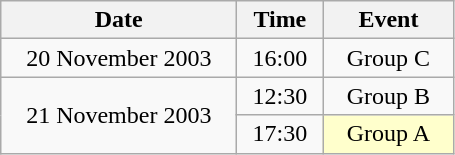<table class = "wikitable" style="text-align:center;">
<tr>
<th width=150>Date</th>
<th width=50>Time</th>
<th width=80>Event</th>
</tr>
<tr>
<td>20 November 2003</td>
<td>16:00</td>
<td>Group C</td>
</tr>
<tr>
<td rowspan=2>21 November 2003</td>
<td>12:30</td>
<td>Group B</td>
</tr>
<tr>
<td>17:30</td>
<td bgcolor=ffffcc>Group A</td>
</tr>
</table>
